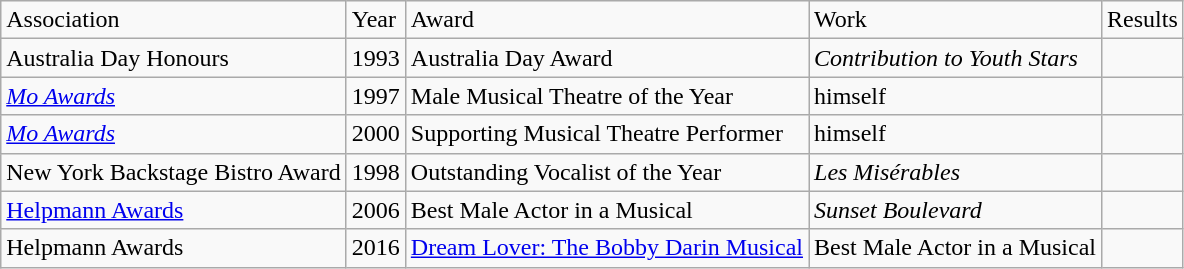<table class="wikitable">
<tr>
<td>Association</td>
<td>Year</td>
<td>Award</td>
<td>Work</td>
<td>Results</td>
</tr>
<tr>
<td>Australia Day Honours</td>
<td>1993</td>
<td>Australia Day Award</td>
<td><em>Contribution to Youth Stars</em></td>
<td></td>
</tr>
<tr>
<td><em><a href='#'>Mo Awards</a></em></td>
<td>1997</td>
<td>Male Musical Theatre of the Year</td>
<td>himself</td>
<td></td>
</tr>
<tr>
<td><em><a href='#'>Mo Awards</a></em></td>
<td>2000</td>
<td>Supporting Musical Theatre Performer</td>
<td>himself</td>
<td></td>
</tr>
<tr>
<td>New York Backstage Bistro Award</td>
<td>1998</td>
<td>Outstanding Vocalist of the Year</td>
<td><em>Les Misérables</em></td>
<td></td>
</tr>
<tr>
<td><a href='#'>Helpmann Awards</a></td>
<td>2006</td>
<td>Best Male Actor in a Musical</td>
<td><em>Sunset Boulevard</em></td>
<td></td>
</tr>
<tr>
<td>Helpmann Awards</td>
<td>2016</td>
<td><a href='#'>Dream Lover: The Bobby Darin Musical</a></td>
<td>Best Male Actor in a Musical</td>
<td></td>
</tr>
</table>
